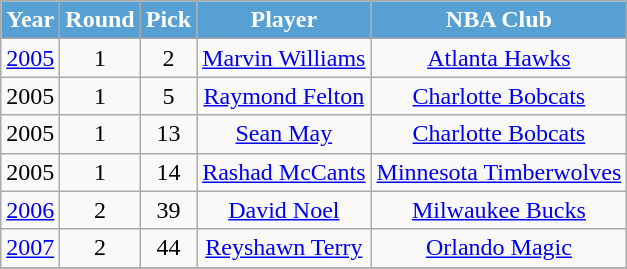<table class="wikitable" style="text-align:center">
<tr>
<th style="background:#56A0D3;color:#FFFFFF;">Year</th>
<th style="background:#56A0D3;color:#FFFFFF;">Round</th>
<th style="background:#56A0D3;color:#FFFFFF;">Pick</th>
<th style="background:#56A0D3;color:#FFFFFF;">Player</th>
<th style="background:#56A0D3;color:#FFFFFF;">NBA Club</th>
</tr>
<tr>
<td><a href='#'>2005</a></td>
<td>1</td>
<td>2</td>
<td><a href='#'>Marvin Williams</a></td>
<td><a href='#'>Atlanta Hawks</a></td>
</tr>
<tr>
<td>2005</td>
<td>1</td>
<td>5</td>
<td><a href='#'>Raymond Felton</a></td>
<td><a href='#'>Charlotte Bobcats</a></td>
</tr>
<tr>
<td>2005</td>
<td>1</td>
<td>13</td>
<td><a href='#'>Sean May</a></td>
<td><a href='#'>Charlotte Bobcats</a></td>
</tr>
<tr>
<td>2005</td>
<td>1</td>
<td>14</td>
<td><a href='#'>Rashad McCants</a></td>
<td><a href='#'>Minnesota Timberwolves</a></td>
</tr>
<tr>
<td><a href='#'>2006</a></td>
<td>2</td>
<td>39</td>
<td><a href='#'>David Noel</a></td>
<td><a href='#'>Milwaukee Bucks</a></td>
</tr>
<tr>
<td><a href='#'>2007</a></td>
<td>2</td>
<td>44</td>
<td><a href='#'>Reyshawn Terry</a></td>
<td><a href='#'>Orlando Magic</a></td>
</tr>
<tr>
</tr>
</table>
